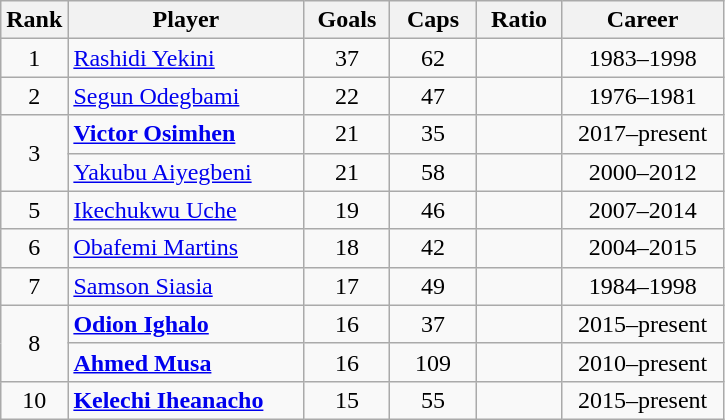<table class="wikitable sortable" style="text-align:center">
<tr>
<th width=30>Rank</th>
<th width=150>Player</th>
<th width=50>Goals</th>
<th width=50>Caps</th>
<th width=50>Ratio</th>
<th width=100>Career</th>
</tr>
<tr>
<td>1</td>
<td align=left><a href='#'>Rashidi Yekini</a></td>
<td>37</td>
<td>62</td>
<td></td>
<td>1983–1998</td>
</tr>
<tr>
<td>2</td>
<td align=left><a href='#'>Segun Odegbami</a></td>
<td>22</td>
<td>47</td>
<td></td>
<td>1976–1981</td>
</tr>
<tr>
<td rowspan=2>3</td>
<td align=left><strong><a href='#'>Victor Osimhen</a></strong></td>
<td>21</td>
<td>35</td>
<td></td>
<td>2017–present</td>
</tr>
<tr>
<td align=left><a href='#'>Yakubu Aiyegbeni</a></td>
<td>21</td>
<td>58</td>
<td></td>
<td>2000–2012</td>
</tr>
<tr>
<td>5</td>
<td align=left><a href='#'>Ikechukwu Uche</a></td>
<td>19</td>
<td>46</td>
<td></td>
<td>2007–2014</td>
</tr>
<tr>
<td>6</td>
<td align=left><a href='#'>Obafemi Martins</a></td>
<td>18</td>
<td>42</td>
<td></td>
<td>2004–2015</td>
</tr>
<tr>
<td>7</td>
<td align=left><a href='#'>Samson Siasia</a></td>
<td>17</td>
<td>49</td>
<td></td>
<td>1984–1998</td>
</tr>
<tr>
<td rowspan=2>8</td>
<td align=left><strong><a href='#'>Odion Ighalo</a></strong></td>
<td>16</td>
<td>37</td>
<td></td>
<td>2015–present</td>
</tr>
<tr>
<td align=left><strong><a href='#'>Ahmed Musa</a></strong></td>
<td>16</td>
<td>109</td>
<td></td>
<td>2010–present</td>
</tr>
<tr>
<td>10</td>
<td align=left><strong><a href='#'>Kelechi Iheanacho</a></strong></td>
<td>15</td>
<td>55</td>
<td></td>
<td>2015–present</td>
</tr>
</table>
